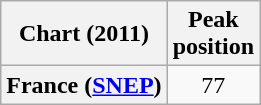<table class="wikitable sortable plainrowheaders">
<tr>
<th scope="col">Chart (2011)</th>
<th scope="col">Peak<br>position</th>
</tr>
<tr>
<th scope="row">France (<a href='#'>SNEP</a>)</th>
<td style="text-align:center;">77</td>
</tr>
</table>
